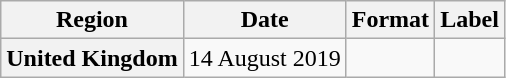<table class="wikitable plainrowheaders">
<tr>
<th scope="col">Region</th>
<th scope="col">Date</th>
<th scope="col">Format</th>
<th scope="col">Label</th>
</tr>
<tr>
<th scope="row">United Kingdom</th>
<td>14 August 2019</td>
<td></td>
<td></td>
</tr>
</table>
